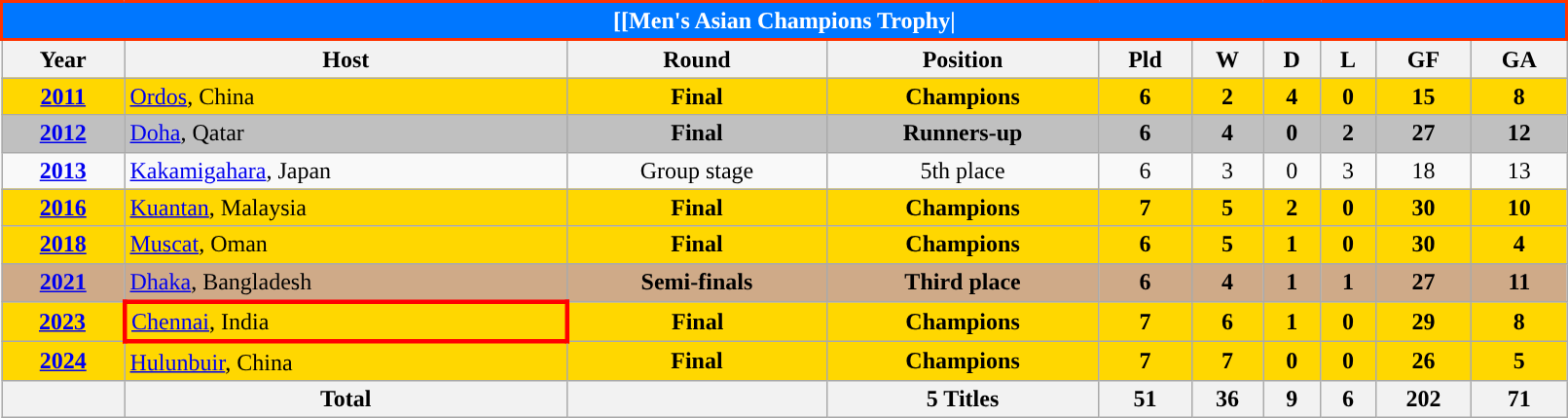<table class="wikitable" style="text-align: center; width:85%">
<tr>
<th colspan=10 style="background: #0077FF;border: 2px solid #ff3300;color: #FFFFFF;">[[Men's Asian Champions Trophy|</th>
</tr>
<tr>
<th>Year</th>
<th>Host</th>
<th>Round</th>
<th>Position</th>
<th>Pld</th>
<th>W</th>
<th>D</th>
<th>L</th>
<th>GF</th>
<th>GA</th>
</tr>
<tr bgcolor=Gold>
<td><strong><a href='#'>2011</a></strong></td>
<td align=left> <a href='#'>Ordos</a>, China</td>
<td><strong>Final</strong></td>
<td><strong>Champions</strong></td>
<td><strong>6</strong></td>
<td><strong>2</strong></td>
<td><strong>4</strong></td>
<td><strong>0</strong></td>
<td><strong>15</strong></td>
<td><strong>8</strong></td>
</tr>
<tr bgcolor=Silver>
<td><strong><a href='#'>2012</a></strong></td>
<td align=left> <a href='#'>Doha</a>, Qatar</td>
<td><strong>Final</strong></td>
<td><strong>Runners-up</strong></td>
<td><strong>6</strong></td>
<td><strong>4</strong></td>
<td><strong>0</strong></td>
<td><strong>2</strong></td>
<td><strong>27</strong></td>
<td><strong>12</strong></td>
</tr>
<tr>
<td><strong><a href='#'>2013</a></strong></td>
<td align=left> <a href='#'>Kakamigahara</a>, Japan</td>
<td>Group stage</td>
<td>5th place</td>
<td>6</td>
<td>3</td>
<td>0</td>
<td>3</td>
<td>18</td>
<td>13</td>
</tr>
<tr bgcolor=Gold>
<td><strong><a href='#'>2016</a></strong></td>
<td align=left> <a href='#'>Kuantan</a>, Malaysia</td>
<td><strong>Final</strong></td>
<td><strong>Champions</strong></td>
<td><strong>7</strong></td>
<td><strong>5</strong></td>
<td><strong>2</strong></td>
<td><strong>0</strong></td>
<td><strong>30</strong></td>
<td><strong>10</strong></td>
</tr>
<tr bgcolor=Gold>
<td><strong><a href='#'>2018</a></strong></td>
<td align=left> <a href='#'>Muscat</a>, Oman</td>
<td><strong>Final</strong></td>
<td><strong>Champions</strong></td>
<td><strong>6</strong></td>
<td><strong>5</strong></td>
<td><strong>1</strong></td>
<td><strong>0</strong></td>
<td><strong>30</strong></td>
<td><strong>4</strong></td>
</tr>
<tr bgcolor=#CFAA88>
<td><strong><a href='#'>2021</a></strong></td>
<td align=left> <a href='#'>Dhaka</a>, Bangladesh</td>
<td><strong>Semi-finals</strong></td>
<td><strong>Third place</strong></td>
<td><strong>6</strong></td>
<td><strong>4</strong></td>
<td><strong>1</strong></td>
<td><strong>1</strong></td>
<td><strong>27</strong></td>
<td><strong>11</strong></td>
</tr>
<tr bgcolor=Gold>
<td><strong><a href='#'>2023</a></strong></td>
<td style="border: 3px solid red"align=left> <a href='#'>Chennai</a>, India</td>
<td><strong>Final</strong></td>
<td><strong>Champions</strong></td>
<td><strong>7</strong></td>
<td><strong>6</strong></td>
<td><strong>1</strong></td>
<td><strong>0</strong></td>
<td><strong>29</strong></td>
<td><strong>8</strong></td>
</tr>
<tr bgcolor=Gold>
<td><strong><a href='#'>2024</a></strong></td>
<td align=left> <a href='#'>Hulunbuir</a>, China</td>
<td><strong>Final</strong></td>
<td><strong>Champions</strong></td>
<td><strong>7</strong></td>
<td><strong>7</strong></td>
<td><strong>0</strong></td>
<td><strong>0</strong></td>
<td><strong>26</strong></td>
<td><strong>5</strong></td>
</tr>
<tr>
<th></th>
<th>Total</th>
<th></th>
<th>5 Titles</th>
<th>51</th>
<th>36</th>
<th>9</th>
<th>6</th>
<th>202</th>
<th>71</th>
</tr>
</table>
